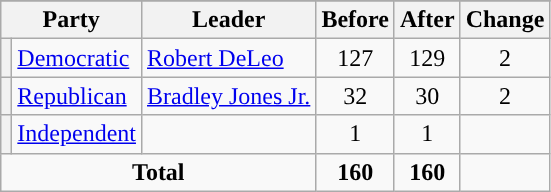<table class="wikitable" style="text-align:center;">
<tr>
</tr>
<tr>
<th colspan=2>Party</th>
<th>Leader</th>
<th>Before</th>
<th>After</th>
<th>Change</th>
</tr>
<tr>
<th style="background-color:"></th>
<td style="text-align:left;"><a href='#'>Democratic</a></td>
<td style="text-align:left;"><a href='#'>Robert DeLeo</a></td>
<td>127</td>
<td>129</td>
<td> 2</td>
</tr>
<tr>
<th style="background-color:"></th>
<td style="text-align:left;"><a href='#'>Republican</a></td>
<td style="text-align:left;"><a href='#'>Bradley Jones Jr.</a></td>
<td>32</td>
<td>30</td>
<td> 2</td>
</tr>
<tr>
<th style="background-color:"></th>
<td style="text-align:left;"><a href='#'>Independent</a></td>
<td style="text-align:left;"></td>
<td>1</td>
<td>1</td>
<td></td>
</tr>
<tr>
<td colspan=3><strong>Total</strong></td>
<td><strong>160</strong></td>
<td><strong>160</strong></td>
<td></td>
</tr>
</table>
